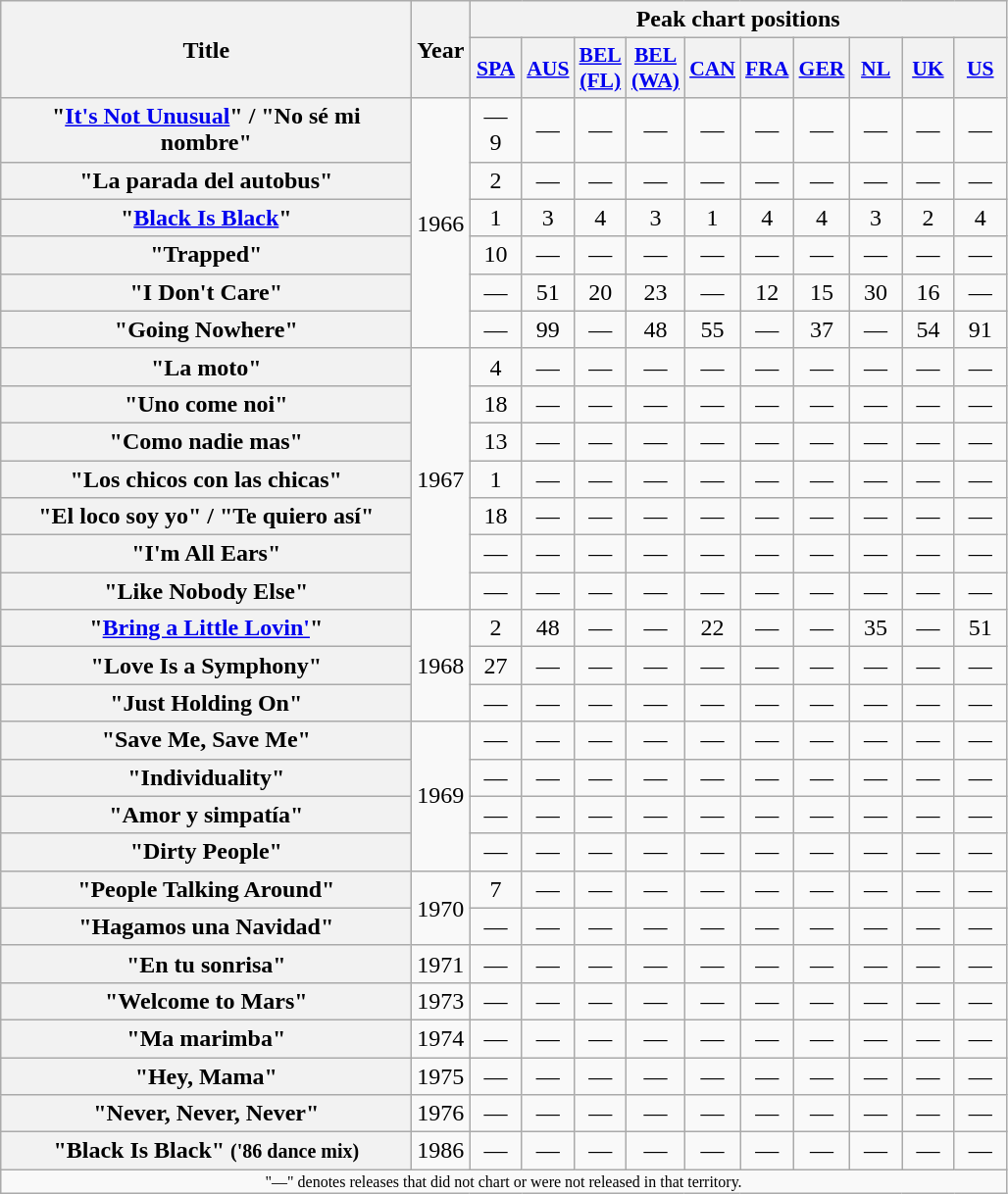<table class="wikitable plainrowheaders" style="text-align:center;">
<tr>
<th rowspan="2" scope="col" style="width:17em;">Title</th>
<th rowspan="2" scope="col" style="width:2em;">Year</th>
<th colspan="10">Peak chart positions</th>
</tr>
<tr>
<th scope="col" style="width:2em;font-size:90%;"><a href='#'>SPA</a><br></th>
<th scope="col" style="width:2em;font-size:90%;"><a href='#'>AUS</a><br></th>
<th scope="col" style="width:2em;font-size:90%;"><a href='#'>BEL (FL)</a><br></th>
<th scope="col" style="width:2em;font-size:90%;"><a href='#'>BEL (WA)</a><br></th>
<th scope="col" style="width:2em;font-size:90%;"><a href='#'>CAN</a><br></th>
<th scope="col" style="width:2em;font-size:90%;"><a href='#'>FRA</a><br></th>
<th scope="col" style="width:2em;font-size:90%;"><a href='#'>GER</a><br></th>
<th scope="col" style="width:2em;font-size:90%;"><a href='#'>NL</a><br></th>
<th scope="col" style="width:2em;font-size:90%;"><a href='#'>UK</a><br></th>
<th scope="col" style="width:2em;font-size:90%;"><a href='#'>US</a><br></th>
</tr>
<tr>
<th scope="row">"<a href='#'>It's Not Unusual</a>" / "No sé mi nombre"</th>
<td rowspan="6">1966</td>
<td>—<br>9</td>
<td>—</td>
<td>—</td>
<td>—</td>
<td>—</td>
<td>—</td>
<td>—</td>
<td>—</td>
<td>—</td>
<td>—</td>
</tr>
<tr>
<th scope="row">"La parada del autobus"</th>
<td>2</td>
<td>—</td>
<td>—</td>
<td>—</td>
<td>—</td>
<td>—</td>
<td>—</td>
<td>—</td>
<td>—</td>
<td>—</td>
</tr>
<tr>
<th scope="row">"<a href='#'>Black Is Black</a>"</th>
<td>1</td>
<td>3</td>
<td>4</td>
<td>3</td>
<td>1</td>
<td>4</td>
<td>4</td>
<td>3</td>
<td>2</td>
<td>4</td>
</tr>
<tr>
<th scope="row">"Trapped"</th>
<td>10</td>
<td>—</td>
<td>—</td>
<td>—</td>
<td>—</td>
<td>—</td>
<td>—</td>
<td>—</td>
<td>—</td>
<td>—</td>
</tr>
<tr>
<th scope="row">"I Don't Care"</th>
<td>—</td>
<td>51</td>
<td>20</td>
<td>23</td>
<td>—</td>
<td>12</td>
<td>15</td>
<td>30</td>
<td>16</td>
<td>—</td>
</tr>
<tr>
<th scope="row">"Going Nowhere"</th>
<td>—</td>
<td>99</td>
<td>—</td>
<td>48</td>
<td>55</td>
<td>—</td>
<td>37</td>
<td>—</td>
<td>54</td>
<td>91</td>
</tr>
<tr>
<th scope="row">"La moto"</th>
<td rowspan="7">1967</td>
<td>4</td>
<td>—</td>
<td>—</td>
<td>—</td>
<td>—</td>
<td>—</td>
<td>—</td>
<td>—</td>
<td>—</td>
<td>—</td>
</tr>
<tr>
<th scope="row">"Uno come noi"</th>
<td>18</td>
<td>—</td>
<td>—</td>
<td>—</td>
<td>—</td>
<td>—</td>
<td>—</td>
<td>—</td>
<td>—</td>
<td>—</td>
</tr>
<tr>
<th scope="row">"Como nadie mas"</th>
<td>13</td>
<td>—</td>
<td>—</td>
<td>—</td>
<td>—</td>
<td>—</td>
<td>—</td>
<td>—</td>
<td>—</td>
<td>—</td>
</tr>
<tr>
<th scope="row">"Los chicos con las chicas"</th>
<td>1</td>
<td>—</td>
<td>—</td>
<td>—</td>
<td>—</td>
<td>—</td>
<td>—</td>
<td>—</td>
<td>—</td>
<td>—</td>
</tr>
<tr>
<th scope="row">"El loco soy yo" / "Te quiero así"</th>
<td>18</td>
<td>—</td>
<td>—</td>
<td>—</td>
<td>—</td>
<td>—</td>
<td>—</td>
<td>—</td>
<td>—</td>
<td>—</td>
</tr>
<tr>
<th scope="row">"I'm All Ears"</th>
<td>—</td>
<td>—</td>
<td>—</td>
<td>—</td>
<td>—</td>
<td>—</td>
<td>—</td>
<td>—</td>
<td>—</td>
<td>—</td>
</tr>
<tr>
<th scope="row">"Like Nobody Else"</th>
<td>—</td>
<td>—</td>
<td>—</td>
<td>—</td>
<td>—</td>
<td>—</td>
<td>—</td>
<td>—</td>
<td>—</td>
<td>—</td>
</tr>
<tr>
<th scope="row">"<a href='#'>Bring a Little Lovin'</a>"</th>
<td rowspan="3">1968</td>
<td>2</td>
<td>48</td>
<td>—</td>
<td>—</td>
<td>22</td>
<td>—</td>
<td>—</td>
<td>35</td>
<td>—</td>
<td>51</td>
</tr>
<tr>
<th scope="row">"Love Is a Symphony"</th>
<td>27</td>
<td>—</td>
<td>—</td>
<td>—</td>
<td>—</td>
<td>—</td>
<td>—</td>
<td>—</td>
<td>—</td>
<td>—</td>
</tr>
<tr>
<th scope="row">"Just Holding On"</th>
<td>—</td>
<td>—</td>
<td>—</td>
<td>—</td>
<td>—</td>
<td>—</td>
<td>—</td>
<td>—</td>
<td>—</td>
<td>—</td>
</tr>
<tr>
<th scope="row">"Save Me, Save Me"</th>
<td rowspan="4">1969</td>
<td>—</td>
<td>—</td>
<td>—</td>
<td>—</td>
<td>—</td>
<td>—</td>
<td>—</td>
<td>—</td>
<td>—</td>
<td>—</td>
</tr>
<tr>
<th scope="row">"Individuality"</th>
<td>—</td>
<td>—</td>
<td>—</td>
<td>—</td>
<td>—</td>
<td>—</td>
<td>—</td>
<td>—</td>
<td>—</td>
<td>—</td>
</tr>
<tr>
<th scope="row">"Amor y simpatía"</th>
<td>—</td>
<td>—</td>
<td>—</td>
<td>—</td>
<td>—</td>
<td>—</td>
<td>—</td>
<td>—</td>
<td>—</td>
<td>—</td>
</tr>
<tr>
<th scope="row">"Dirty People"</th>
<td>—</td>
<td>—</td>
<td>—</td>
<td>—</td>
<td>—</td>
<td>—</td>
<td>—</td>
<td>—</td>
<td>—</td>
<td>—</td>
</tr>
<tr>
<th scope="row">"People Talking Around"</th>
<td rowspan="2">1970</td>
<td>7</td>
<td>—</td>
<td>—</td>
<td>—</td>
<td>—</td>
<td>—</td>
<td>—</td>
<td>—</td>
<td>—</td>
<td>—</td>
</tr>
<tr>
<th scope="row">"Hagamos una Navidad"</th>
<td>—</td>
<td>—</td>
<td>—</td>
<td>—</td>
<td>—</td>
<td>—</td>
<td>—</td>
<td>—</td>
<td>—</td>
<td>—</td>
</tr>
<tr>
<th scope="row">"En tu sonrisa"</th>
<td>1971</td>
<td>—</td>
<td>—</td>
<td>—</td>
<td>—</td>
<td>—</td>
<td>—</td>
<td>—</td>
<td>—</td>
<td>—</td>
<td>—</td>
</tr>
<tr>
<th scope="row">"Welcome to Mars"</th>
<td>1973</td>
<td>—</td>
<td>—</td>
<td>—</td>
<td>—</td>
<td>—</td>
<td>—</td>
<td>—</td>
<td>—</td>
<td>—</td>
<td>—</td>
</tr>
<tr>
<th scope="row">"Ma marimba"</th>
<td>1974</td>
<td>—</td>
<td>—</td>
<td>—</td>
<td>—</td>
<td>—</td>
<td>—</td>
<td>—</td>
<td>—</td>
<td>—</td>
<td>—</td>
</tr>
<tr>
<th scope="row">"Hey, Mama"</th>
<td>1975</td>
<td>—</td>
<td>—</td>
<td>—</td>
<td>—</td>
<td>—</td>
<td>—</td>
<td>—</td>
<td>—</td>
<td>—</td>
<td>—</td>
</tr>
<tr>
<th scope="row">"Never, Never, Never"</th>
<td>1976</td>
<td>—</td>
<td>—</td>
<td>—</td>
<td>—</td>
<td>—</td>
<td>—</td>
<td>—</td>
<td>—</td>
<td>—</td>
<td>—</td>
</tr>
<tr>
<th scope="row">"Black Is Black" <small>('86 dance mix)</small></th>
<td>1986</td>
<td>—</td>
<td>—</td>
<td>—</td>
<td>—</td>
<td>—</td>
<td>—</td>
<td>—</td>
<td>—</td>
<td>—</td>
<td>—</td>
</tr>
<tr>
<td colspan="12" style="font-size:8pt">"—" denotes releases that did not chart or were not released in that territory.</td>
</tr>
</table>
